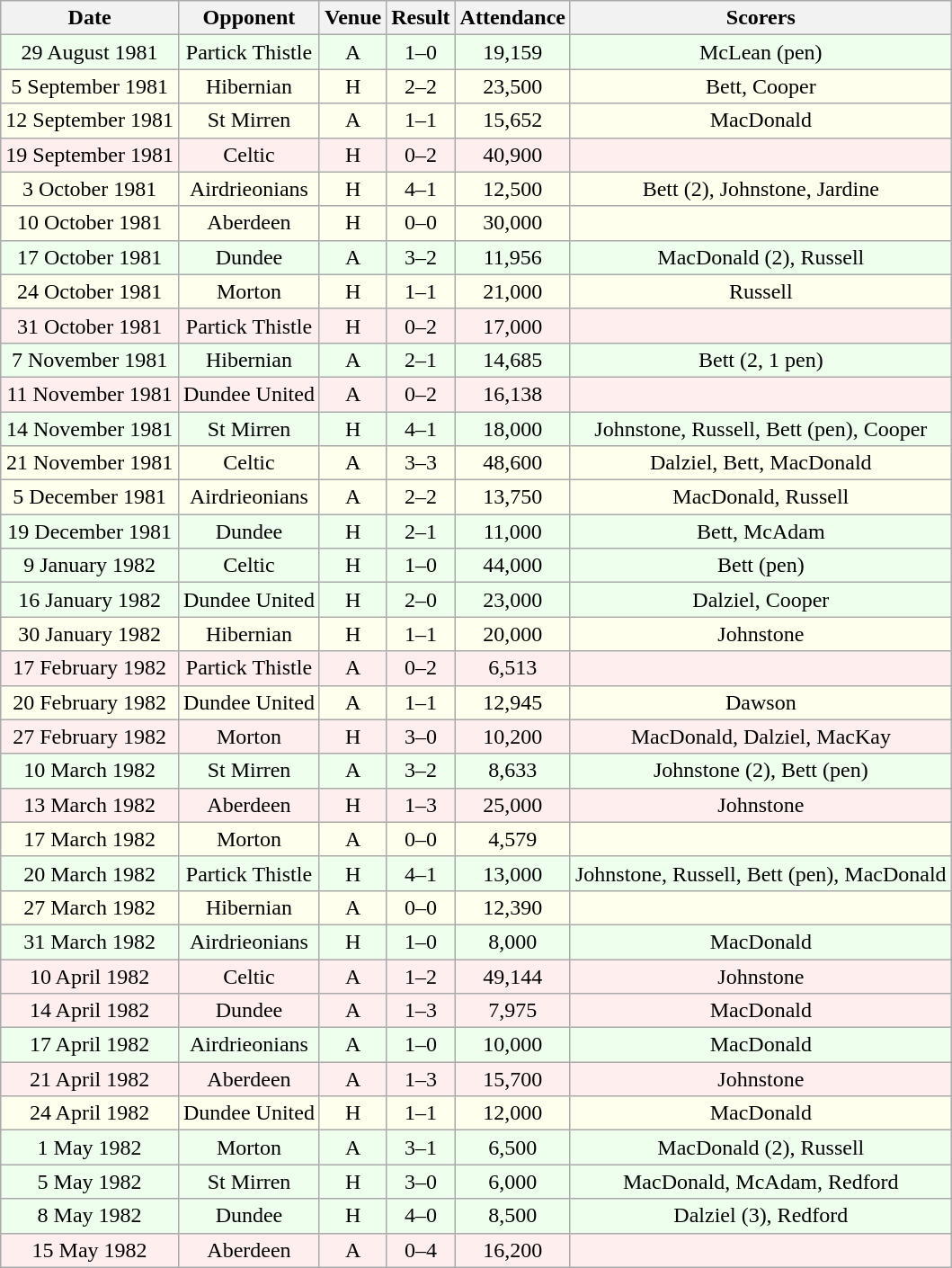<table class="wikitable sortable" style="font-size:100%; text-align:center">
<tr>
<th>Date</th>
<th>Opponent</th>
<th>Venue</th>
<th>Result</th>
<th>Attendance</th>
<th>Scorers</th>
</tr>
<tr bgcolor = "#EEFFEE">
<td>29 August 1981</td>
<td>Partick Thistle</td>
<td>A</td>
<td>1–0</td>
<td>19,159</td>
<td>McLean (pen)</td>
</tr>
<tr bgcolor = "#FFFFEE">
<td>5 September 1981</td>
<td>Hibernian</td>
<td>H</td>
<td>2–2</td>
<td>23,500</td>
<td>Bett, Cooper</td>
</tr>
<tr bgcolor = "#FFFFEE">
<td>12 September 1981</td>
<td>St Mirren</td>
<td>A</td>
<td>1–1</td>
<td>15,652</td>
<td>MacDonald</td>
</tr>
<tr bgcolor = "#FFEEEE">
<td>19 September 1981</td>
<td>Celtic</td>
<td>H</td>
<td>0–2</td>
<td>40,900</td>
<td></td>
</tr>
<tr bgcolor = "#FFFFEE">
<td>3 October 1981</td>
<td>Airdrieonians</td>
<td>H</td>
<td>4–1</td>
<td>12,500</td>
<td>Bett (2), Johnstone, Jardine</td>
</tr>
<tr bgcolor = "#FFFFEE">
<td>10 October 1981</td>
<td>Aberdeen</td>
<td>H</td>
<td>0–0</td>
<td>30,000</td>
<td></td>
</tr>
<tr bgcolor = "#EEFFEE">
<td>17 October 1981</td>
<td>Dundee</td>
<td>A</td>
<td>3–2</td>
<td>11,956</td>
<td>MacDonald (2), Russell</td>
</tr>
<tr bgcolor = "#FFFFEE">
<td>24 October 1981</td>
<td>Morton</td>
<td>H</td>
<td>1–1</td>
<td>21,000</td>
<td>Russell</td>
</tr>
<tr bgcolor = "#FFEEEE">
<td>31 October 1981</td>
<td>Partick Thistle</td>
<td>H</td>
<td>0–2</td>
<td>17,000</td>
<td></td>
</tr>
<tr bgcolor = "#EEFFEE">
<td>7 November 1981</td>
<td>Hibernian</td>
<td>A</td>
<td>2–1</td>
<td>14,685</td>
<td>Bett (2, 1 pen)</td>
</tr>
<tr bgcolor = "#FFEEEE">
<td>11 November 1981</td>
<td>Dundee United</td>
<td>A</td>
<td>0–2</td>
<td>16,138</td>
<td></td>
</tr>
<tr bgcolor = "#EEFFEE">
<td>14 November 1981</td>
<td>St Mirren</td>
<td>H</td>
<td>4–1</td>
<td>18,000</td>
<td>Johnstone, Russell, Bett (pen), Cooper</td>
</tr>
<tr bgcolor = "#FFFFEE">
<td>21 November 1981</td>
<td>Celtic</td>
<td>A</td>
<td>3–3</td>
<td>48,600</td>
<td>Dalziel, Bett, MacDonald</td>
</tr>
<tr bgcolor = "#FFFFEE">
<td>5 December 1981</td>
<td>Airdrieonians</td>
<td>A</td>
<td>2–2</td>
<td>13,750</td>
<td>MacDonald, Russell</td>
</tr>
<tr bgcolor = "#EEFFEE">
<td>19 December 1981</td>
<td>Dundee</td>
<td>H</td>
<td>2–1</td>
<td>11,000</td>
<td>Bett, McAdam</td>
</tr>
<tr bgcolor = "#EEFFEE">
<td>9 January 1982</td>
<td>Celtic</td>
<td>H</td>
<td>1–0</td>
<td>44,000</td>
<td>Bett (pen)</td>
</tr>
<tr bgcolor = "#EEFFEE">
<td>16 January 1982</td>
<td>Dundee United</td>
<td>H</td>
<td>2–0</td>
<td>23,000</td>
<td>Dalziel, Cooper</td>
</tr>
<tr bgcolor = "#FFFFEE">
<td>30 January 1982</td>
<td>Hibernian</td>
<td>H</td>
<td>1–1</td>
<td>20,000</td>
<td>Johnstone</td>
</tr>
<tr bgcolor = "#FFEEEE">
<td>17 February 1982</td>
<td>Partick Thistle</td>
<td>A</td>
<td>0–2</td>
<td>6,513</td>
<td></td>
</tr>
<tr bgcolor = "#FFFFEE">
<td>20 February 1982</td>
<td>Dundee United</td>
<td>A</td>
<td>1–1</td>
<td>12,945</td>
<td>Dawson</td>
</tr>
<tr bgcolor = "#FFEEEE">
<td>27 February 1982</td>
<td>Morton</td>
<td>H</td>
<td>3–0</td>
<td>10,200</td>
<td>MacDonald, Dalziel, MacKay</td>
</tr>
<tr bgcolor = "#EEFFEE">
<td>10 March 1982</td>
<td>St Mirren</td>
<td>A</td>
<td>3–2</td>
<td>8,633</td>
<td>Johnstone (2), Bett (pen)</td>
</tr>
<tr bgcolor = "#FFEEEE">
<td>13 March 1982</td>
<td>Aberdeen</td>
<td>H</td>
<td>1–3</td>
<td>25,000</td>
<td>Johnstone</td>
</tr>
<tr bgcolor = "#FFFFEE">
<td>17 March 1982</td>
<td>Morton</td>
<td>A</td>
<td>0–0</td>
<td>4,579</td>
<td></td>
</tr>
<tr bgcolor = "#EEFFEE">
<td>20 March 1982</td>
<td>Partick Thistle</td>
<td>H</td>
<td>4–1</td>
<td>13,000</td>
<td>Johnstone, Russell, Bett (pen), MacDonald</td>
</tr>
<tr bgcolor = "#FFFFEE">
<td>27 March 1982</td>
<td>Hibernian</td>
<td>A</td>
<td>0–0</td>
<td>12,390</td>
<td></td>
</tr>
<tr bgcolor = "#EEFFEE">
<td>31 March 1982</td>
<td>Airdrieonians</td>
<td>H</td>
<td>1–0</td>
<td>8,000</td>
<td>MacDonald</td>
</tr>
<tr bgcolor = "#FFEEEE">
<td>10 April 1982</td>
<td>Celtic</td>
<td>A</td>
<td>1–2</td>
<td>49,144</td>
<td>Johnstone</td>
</tr>
<tr bgcolor = "#FFEEEE">
<td>14 April 1982</td>
<td>Dundee</td>
<td>A</td>
<td>1–3</td>
<td>7,975</td>
<td>MacDonald</td>
</tr>
<tr bgcolor = "#EEFFEE">
<td>17 April 1982</td>
<td>Airdrieonians</td>
<td>A</td>
<td>1–0</td>
<td>10,000</td>
<td>MacDonald</td>
</tr>
<tr bgcolor = "#FFEEEE">
<td>21 April 1982</td>
<td>Aberdeen</td>
<td>A</td>
<td>1–3</td>
<td>15,700</td>
<td>Johnstone</td>
</tr>
<tr bgcolor = "#FFFFEE">
<td>24 April 1982</td>
<td>Dundee United</td>
<td>H</td>
<td>1–1</td>
<td>12,000</td>
<td>MacDonald</td>
</tr>
<tr bgcolor = "#EEFFEE">
<td>1 May 1982</td>
<td>Morton</td>
<td>A</td>
<td>3–1</td>
<td>6,500</td>
<td>MacDonald (2), Russell</td>
</tr>
<tr bgcolor = "#EEFFEE">
<td>5 May 1982</td>
<td>St Mirren</td>
<td>H</td>
<td>3–0</td>
<td>6,000</td>
<td>MacDonald, McAdam, Redford</td>
</tr>
<tr bgcolor = "#EEFFEE">
<td>8 May 1982</td>
<td>Dundee</td>
<td>H</td>
<td>4–0</td>
<td>8,500</td>
<td>Dalziel (3), Redford</td>
</tr>
<tr bgcolor = "#FFEEEE">
<td>15 May 1982</td>
<td>Aberdeen</td>
<td>A</td>
<td>0–4</td>
<td>16,200</td>
<td></td>
</tr>
</table>
